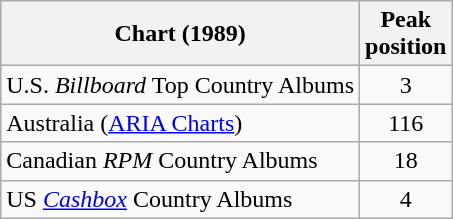<table class="wikitable sortable plainrowheaders">
<tr>
<th>Chart (1989)</th>
<th>Peak<br>position</th>
</tr>
<tr>
<td>U.S. <em>Billboard</em> Top Country Albums</td>
<td align="center">3</td>
</tr>
<tr>
<td>Australia (<a href='#'>ARIA Charts</a>)</td>
<td align="center">116</td>
</tr>
<tr>
<td>Canadian <em>RPM</em> Country Albums</td>
<td align="center">18</td>
</tr>
<tr>
<td>US <em><a href='#'>Cashbox</a></em> Country Albums</td>
<td align="center">4</td>
</tr>
</table>
